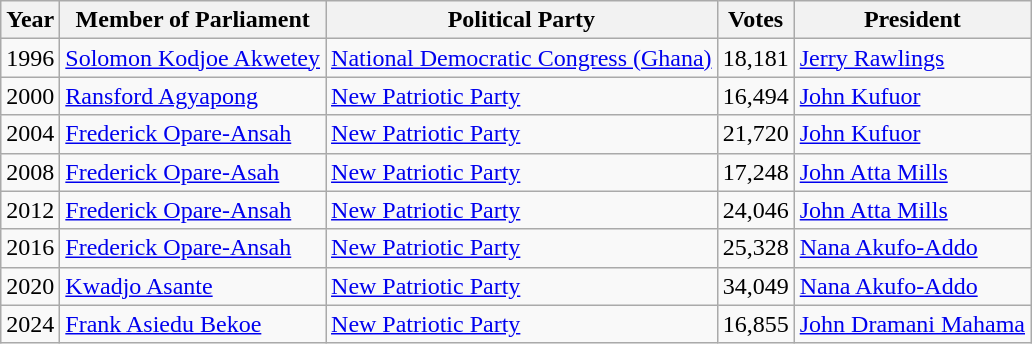<table class="wikitable">
<tr>
<th>Year</th>
<th>Member of Parliament</th>
<th>Political Party</th>
<th>Votes</th>
<th>President</th>
</tr>
<tr>
<td>1996</td>
<td><a href='#'>Solomon Kodjoe Akwetey</a></td>
<td><a href='#'>National Democratic Congress (Ghana)</a></td>
<td>18,181</td>
<td><a href='#'>Jerry Rawlings</a></td>
</tr>
<tr>
<td>2000</td>
<td><a href='#'>Ransford Agyapong</a></td>
<td><a href='#'>New Patriotic Party</a></td>
<td>16,494</td>
<td><a href='#'>John Kufuor</a></td>
</tr>
<tr>
<td>2004</td>
<td><a href='#'>Frederick Opare-Ansah</a></td>
<td><a href='#'>New Patriotic Party</a></td>
<td>21,720</td>
<td><a href='#'>John Kufuor</a></td>
</tr>
<tr>
<td>2008</td>
<td><a href='#'>Frederick Opare-Asah</a></td>
<td><a href='#'>New Patriotic Party</a></td>
<td>17,248</td>
<td><a href='#'>John Atta Mills</a></td>
</tr>
<tr>
<td>2012</td>
<td><a href='#'>Frederick Opare-Ansah</a></td>
<td><a href='#'>New Patriotic Party</a></td>
<td>24,046</td>
<td><a href='#'>John Atta Mills</a></td>
</tr>
<tr>
<td>2016</td>
<td><a href='#'>Frederick Opare-Ansah</a></td>
<td><a href='#'>New Patriotic Party</a></td>
<td>25,328</td>
<td><a href='#'>Nana Akufo-Addo</a></td>
</tr>
<tr>
<td>2020</td>
<td><a href='#'>Kwadjo Asante</a></td>
<td><a href='#'>New Patriotic Party</a></td>
<td>34,049</td>
<td><a href='#'>Nana Akufo-Addo</a></td>
</tr>
<tr>
<td>2024</td>
<td><a href='#'>Frank Asiedu Bekoe</a></td>
<td><a href='#'>New Patriotic Party</a></td>
<td>16,855</td>
<td><a href='#'>John Dramani Mahama</a></td>
</tr>
</table>
